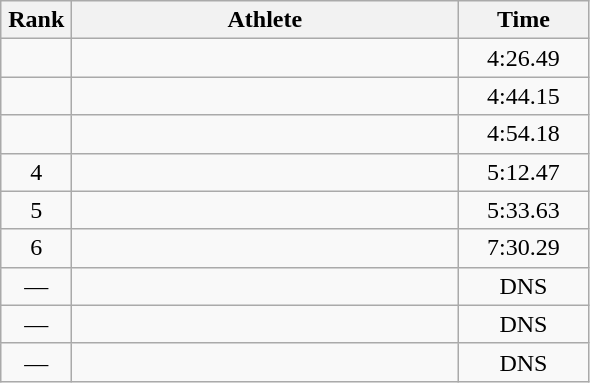<table class=wikitable style="text-align:center">
<tr>
<th width=40>Rank</th>
<th width=250>Athlete</th>
<th width=80>Time</th>
</tr>
<tr>
<td></td>
<td align=left></td>
<td>4:26.49</td>
</tr>
<tr>
<td></td>
<td align=left></td>
<td>4:44.15</td>
</tr>
<tr>
<td></td>
<td align=left></td>
<td>4:54.18</td>
</tr>
<tr>
<td>4</td>
<td align=left></td>
<td>5:12.47</td>
</tr>
<tr>
<td>5</td>
<td align=left></td>
<td>5:33.63</td>
</tr>
<tr>
<td>6</td>
<td align=left></td>
<td>7:30.29</td>
</tr>
<tr>
<td>—</td>
<td align=left></td>
<td>DNS</td>
</tr>
<tr>
<td>—</td>
<td align=left></td>
<td>DNS</td>
</tr>
<tr>
<td>—</td>
<td align=left></td>
<td>DNS</td>
</tr>
</table>
